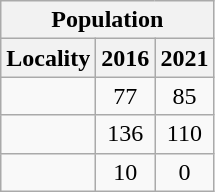<table class="wikitable" style="text-align:center;">
<tr>
<th colspan="3" style="text-align:center; font-weight:bold">Population</th>
</tr>
<tr>
<th style="text-align:center; background:  font-weight:bold">Locality</th>
<th style="text-align:center; background:  font-weight:bold"><strong>2016</strong></th>
<th style="text-align:center; background:  font-weight:bold"><strong>2021</strong></th>
</tr>
<tr>
<td></td>
<td>77</td>
<td>85</td>
</tr>
<tr>
<td></td>
<td>136</td>
<td>110</td>
</tr>
<tr>
<td></td>
<td>10</td>
<td>0</td>
</tr>
</table>
